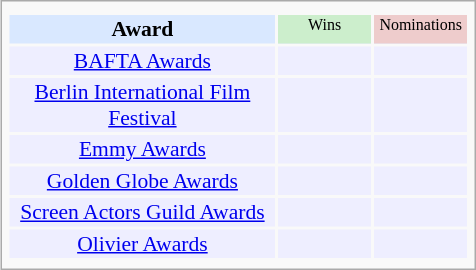<table class="infobox" style="width: 22em; text-align: left; font-size: 90%; vertical-align: middle;">
<tr>
<td colspan="3" style="text-align:center;"></td>
</tr>
<tr bgcolor=#D9E8FF style="text-align:center;">
<th style="vertical-align: middle;">Award</th>
<td style="background:#cceecc; font-size:8pt;" width="60px">Wins</td>
<td style="background:#eecccc; font-size:8pt;" width="60px">Nominations</td>
</tr>
<tr bgcolor=#eeeeff>
<td align="center"><a href='#'>BAFTA Awards</a></td>
<td></td>
<td></td>
</tr>
<tr bgcolor=#eeeeff>
<td align="center"><a href='#'>Berlin International Film Festival</a></td>
<td></td>
<td></td>
</tr>
<tr bgcolor=#eeeeff>
<td align="center"><a href='#'>Emmy Awards</a></td>
<td></td>
<td></td>
</tr>
<tr bgcolor=#eeeeff>
<td align="center"><a href='#'>Golden Globe Awards</a></td>
<td></td>
<td></td>
</tr>
<tr bgcolor=#eeeeff>
<td align="center"><a href='#'>Screen Actors Guild Awards</a></td>
<td></td>
<td></td>
</tr>
<tr bgcolor=#eeeeff>
<td align="center"><a href='#'>Olivier Awards</a></td>
<td></td>
<td></td>
</tr>
<tr bgcolor=#eeeeff>
</tr>
</table>
